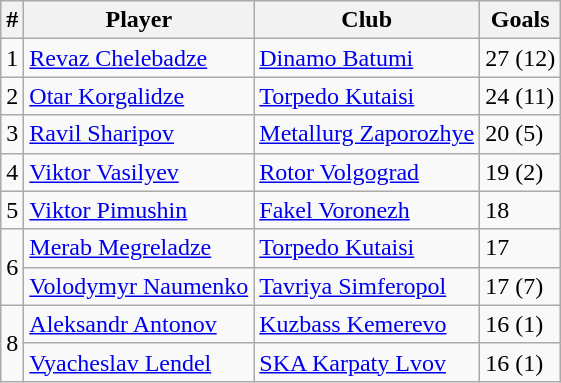<table class="wikitable">
<tr>
<th>#</th>
<th>Player</th>
<th>Club</th>
<th>Goals</th>
</tr>
<tr>
<td>1</td>
<td><a href='#'>Revaz Chelebadze</a></td>
<td><a href='#'>Dinamo Batumi</a></td>
<td>27 (12)</td>
</tr>
<tr>
<td>2</td>
<td><a href='#'>Otar Korgalidze</a></td>
<td><a href='#'>Torpedo Kutaisi</a></td>
<td>24 (11)</td>
</tr>
<tr>
<td>3</td>
<td><a href='#'>Ravil Sharipov</a></td>
<td><a href='#'>Metallurg Zaporozhye</a></td>
<td>20 (5)</td>
</tr>
<tr>
<td>4</td>
<td><a href='#'>Viktor Vasilyev</a></td>
<td><a href='#'>Rotor Volgograd</a></td>
<td>19 (2)</td>
</tr>
<tr>
<td>5</td>
<td><a href='#'>Viktor Pimushin</a></td>
<td><a href='#'>Fakel Voronezh</a></td>
<td>18</td>
</tr>
<tr>
<td rowspan=2>6</td>
<td><a href='#'>Merab Megreladze</a></td>
<td><a href='#'>Torpedo Kutaisi</a></td>
<td>17</td>
</tr>
<tr>
<td><a href='#'>Volodymyr Naumenko</a></td>
<td><a href='#'>Tavriya Simferopol</a></td>
<td>17 (7)</td>
</tr>
<tr>
<td rowspan=2>8</td>
<td><a href='#'>Aleksandr Antonov</a></td>
<td><a href='#'>Kuzbass Kemerevo</a></td>
<td>16 (1)</td>
</tr>
<tr>
<td><a href='#'>Vyacheslav Lendel</a></td>
<td><a href='#'>SKA Karpaty Lvov</a></td>
<td>16 (1)</td>
</tr>
</table>
